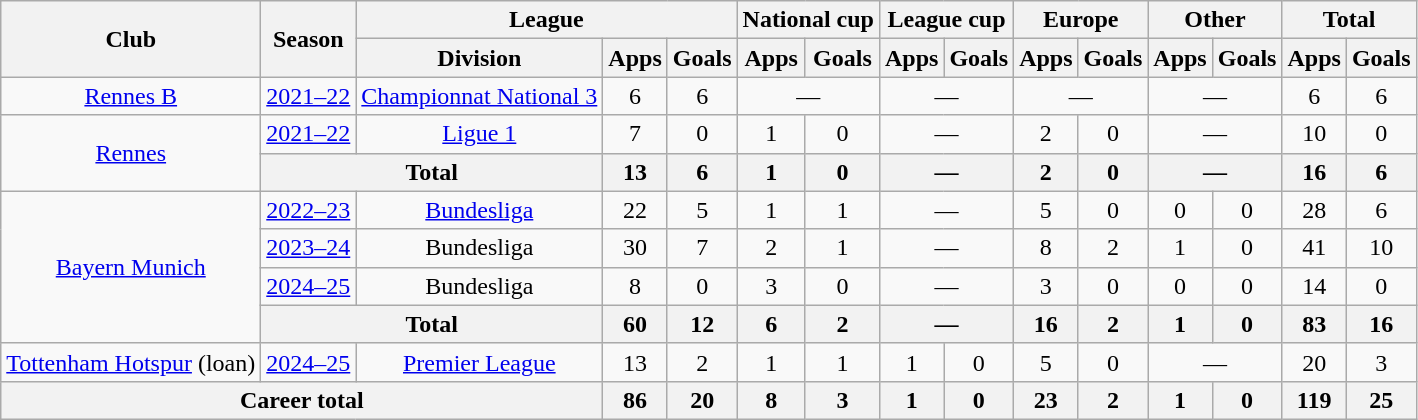<table class="wikitable" Style="text-align: center;">
<tr>
<th rowspan="2">Club</th>
<th rowspan="2">Season</th>
<th colspan="3">League</th>
<th colspan="2">National cup</th>
<th colspan=2>League cup</th>
<th colspan="2">Europe</th>
<th colspan="2">Other</th>
<th colspan="2">Total</th>
</tr>
<tr>
<th>Division</th>
<th>Apps</th>
<th>Goals</th>
<th>Apps</th>
<th>Goals</th>
<th>Apps</th>
<th>Goals</th>
<th>Apps</th>
<th>Goals</th>
<th>Apps</th>
<th>Goals</th>
<th>Apps</th>
<th>Goals</th>
</tr>
<tr>
<td><a href='#'>Rennes B</a></td>
<td><a href='#'>2021–22</a></td>
<td><a href='#'>Championnat National 3</a></td>
<td>6</td>
<td>6</td>
<td colspan="2">—</td>
<td colspan="2">—</td>
<td colspan="2">—</td>
<td colspan="2">—</td>
<td>6</td>
<td>6</td>
</tr>
<tr>
<td rowspan="2"><a href='#'>Rennes</a></td>
<td><a href='#'>2021–22</a></td>
<td><a href='#'>Ligue 1</a></td>
<td>7</td>
<td>0</td>
<td>1</td>
<td>0</td>
<td colspan="2">—</td>
<td>2</td>
<td>0</td>
<td colspan="2">—</td>
<td>10</td>
<td>0</td>
</tr>
<tr>
<th colspan="2">Total</th>
<th>13</th>
<th>6</th>
<th>1</th>
<th>0</th>
<th colspan="2">—</th>
<th>2</th>
<th>0</th>
<th colspan="2">—</th>
<th>16</th>
<th>6</th>
</tr>
<tr>
<td rowspan="4"><a href='#'>Bayern Munich</a></td>
<td><a href='#'>2022–23</a></td>
<td><a href='#'>Bundesliga</a></td>
<td>22</td>
<td>5</td>
<td>1</td>
<td>1</td>
<td colspan="2">—</td>
<td>5</td>
<td>0</td>
<td>0</td>
<td>0</td>
<td>28</td>
<td>6</td>
</tr>
<tr>
<td><a href='#'>2023–24</a></td>
<td>Bundesliga</td>
<td>30</td>
<td>7</td>
<td>2</td>
<td>1</td>
<td colspan="2">—</td>
<td>8</td>
<td>2</td>
<td>1</td>
<td>0</td>
<td>41</td>
<td>10</td>
</tr>
<tr>
<td><a href='#'>2024–25</a></td>
<td>Bundesliga</td>
<td>8</td>
<td>0</td>
<td>3</td>
<td>0</td>
<td colspan="2">—</td>
<td>3</td>
<td>0</td>
<td>0</td>
<td>0</td>
<td>14</td>
<td>0</td>
</tr>
<tr>
<th colspan="2">Total</th>
<th>60</th>
<th>12</th>
<th>6</th>
<th>2</th>
<th colspan="2">—</th>
<th>16</th>
<th>2</th>
<th>1</th>
<th>0</th>
<th>83</th>
<th>16</th>
</tr>
<tr>
<td><a href='#'>Tottenham Hotspur</a> (loan)</td>
<td><a href='#'>2024–25</a></td>
<td><a href='#'>Premier League</a></td>
<td>13</td>
<td>2</td>
<td>1</td>
<td>1</td>
<td>1</td>
<td>0</td>
<td>5</td>
<td>0</td>
<td colspan="2">—</td>
<td>20</td>
<td>3</td>
</tr>
<tr>
<th colspan="3">Career total</th>
<th>86</th>
<th>20</th>
<th>8</th>
<th>3</th>
<th>1</th>
<th>0</th>
<th>23</th>
<th>2</th>
<th>1</th>
<th>0</th>
<th>119</th>
<th>25</th>
</tr>
</table>
